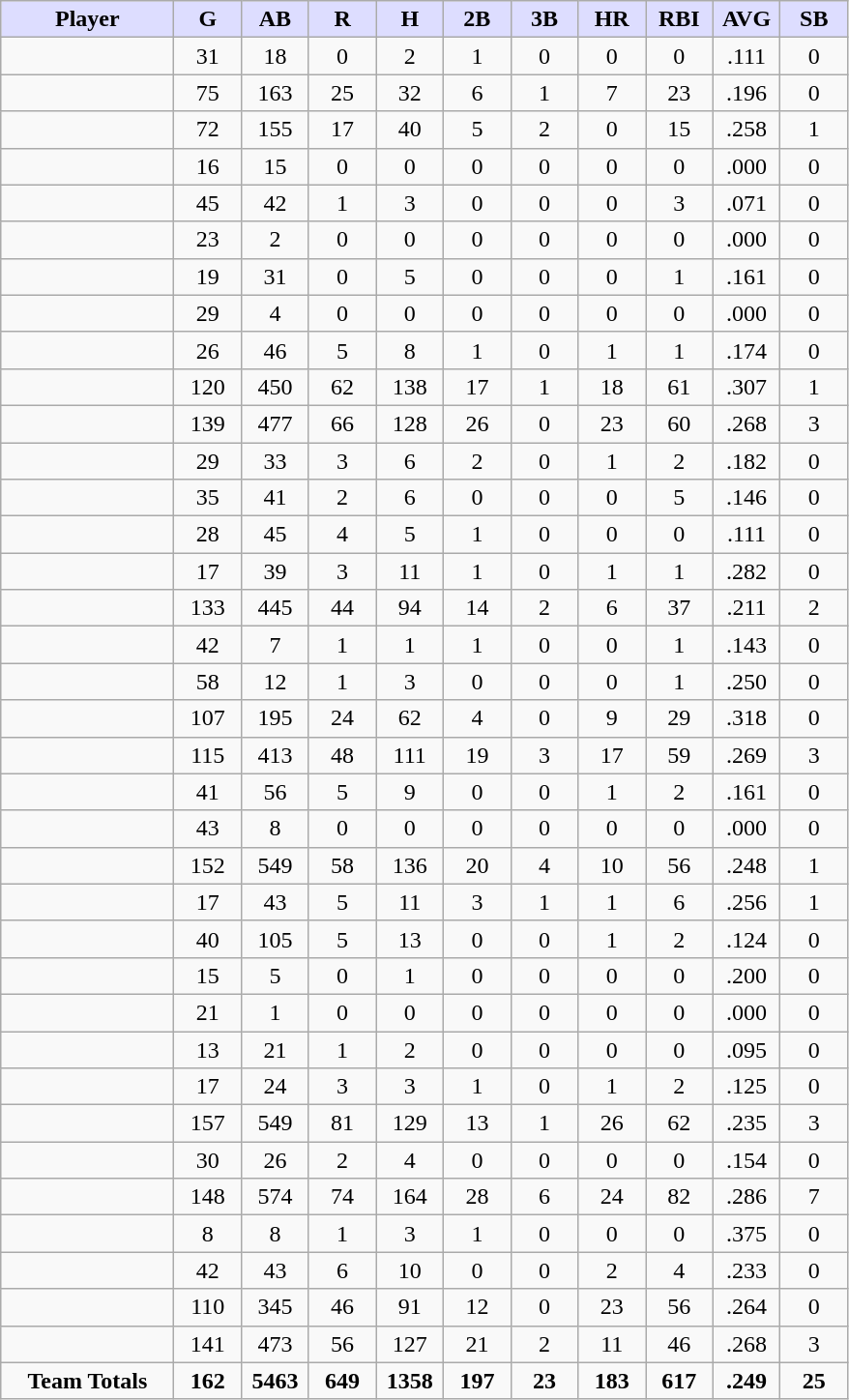<table class="wikitable" style="text-align:center;">
<tr>
<th style="background:#ddf; width:18%;"><strong>Player</strong></th>
<th style="background:#ddf; width:7%;"><strong>G</strong></th>
<th style="background:#ddf; width:7%;"><strong>AB</strong></th>
<th style="background:#ddf; width:7%;"><strong>R</strong></th>
<th style="background:#ddf; width:7%;"><strong>H</strong></th>
<th style="background:#ddf; width:7%;"><strong>2B</strong></th>
<th style="background:#ddf; width:7%;"><strong>3B</strong></th>
<th style="background:#ddf; width:7%;"><strong>HR</strong></th>
<th style="background:#ddf; width:7%;"><strong>RBI</strong></th>
<th style="background:#ddf; width:7%;"><strong>AVG</strong></th>
<th style="background:#ddf; width:7%;"><strong>SB</strong></th>
</tr>
<tr>
<td align=left></td>
<td>31</td>
<td>18</td>
<td>0</td>
<td>2</td>
<td>1</td>
<td>0</td>
<td>0</td>
<td>0</td>
<td>.111</td>
<td>0</td>
</tr>
<tr>
<td align=left></td>
<td>75</td>
<td>163</td>
<td>25</td>
<td>32</td>
<td>6</td>
<td>1</td>
<td>7</td>
<td>23</td>
<td>.196</td>
<td>0</td>
</tr>
<tr>
<td align=left></td>
<td>72</td>
<td>155</td>
<td>17</td>
<td>40</td>
<td>5</td>
<td>2</td>
<td>0</td>
<td>15</td>
<td>.258</td>
<td>1</td>
</tr>
<tr>
<td align=left></td>
<td>16</td>
<td>15</td>
<td>0</td>
<td>0</td>
<td>0</td>
<td>0</td>
<td>0</td>
<td>0</td>
<td>.000</td>
<td>0</td>
</tr>
<tr>
<td align=left></td>
<td>45</td>
<td>42</td>
<td>1</td>
<td>3</td>
<td>0</td>
<td>0</td>
<td>0</td>
<td>3</td>
<td>.071</td>
<td>0</td>
</tr>
<tr>
<td align=left></td>
<td>23</td>
<td>2</td>
<td>0</td>
<td>0</td>
<td>0</td>
<td>0</td>
<td>0</td>
<td>0</td>
<td>.000</td>
<td>0</td>
</tr>
<tr>
<td align=left></td>
<td>19</td>
<td>31</td>
<td>0</td>
<td>5</td>
<td>0</td>
<td>0</td>
<td>0</td>
<td>1</td>
<td>.161</td>
<td>0</td>
</tr>
<tr>
<td align=left></td>
<td>29</td>
<td>4</td>
<td>0</td>
<td>0</td>
<td>0</td>
<td>0</td>
<td>0</td>
<td>0</td>
<td>.000</td>
<td>0</td>
</tr>
<tr>
<td align=left></td>
<td>26</td>
<td>46</td>
<td>5</td>
<td>8</td>
<td>1</td>
<td>0</td>
<td>1</td>
<td>1</td>
<td>.174</td>
<td>0</td>
</tr>
<tr>
<td align=left></td>
<td>120</td>
<td>450</td>
<td>62</td>
<td>138</td>
<td>17</td>
<td>1</td>
<td>18</td>
<td>61</td>
<td>.307</td>
<td>1</td>
</tr>
<tr>
<td align=left></td>
<td>139</td>
<td>477</td>
<td>66</td>
<td>128</td>
<td>26</td>
<td>0</td>
<td>23</td>
<td>60</td>
<td>.268</td>
<td>3</td>
</tr>
<tr>
<td align=left></td>
<td>29</td>
<td>33</td>
<td>3</td>
<td>6</td>
<td>2</td>
<td>0</td>
<td>1</td>
<td>2</td>
<td>.182</td>
<td>0</td>
</tr>
<tr>
<td align=left></td>
<td>35</td>
<td>41</td>
<td>2</td>
<td>6</td>
<td>0</td>
<td>0</td>
<td>0</td>
<td>5</td>
<td>.146</td>
<td>0</td>
</tr>
<tr>
<td align=left></td>
<td>28</td>
<td>45</td>
<td>4</td>
<td>5</td>
<td>1</td>
<td>0</td>
<td>0</td>
<td>0</td>
<td>.111</td>
<td>0</td>
</tr>
<tr>
<td align=left></td>
<td>17</td>
<td>39</td>
<td>3</td>
<td>11</td>
<td>1</td>
<td>0</td>
<td>1</td>
<td>1</td>
<td>.282</td>
<td>0</td>
</tr>
<tr>
<td align=left></td>
<td>133</td>
<td>445</td>
<td>44</td>
<td>94</td>
<td>14</td>
<td>2</td>
<td>6</td>
<td>37</td>
<td>.211</td>
<td>2</td>
</tr>
<tr>
<td align=left></td>
<td>42</td>
<td>7</td>
<td>1</td>
<td>1</td>
<td>1</td>
<td>0</td>
<td>0</td>
<td>1</td>
<td>.143</td>
<td>0</td>
</tr>
<tr>
<td align=left></td>
<td>58</td>
<td>12</td>
<td>1</td>
<td>3</td>
<td>0</td>
<td>0</td>
<td>0</td>
<td>1</td>
<td>.250</td>
<td>0</td>
</tr>
<tr>
<td align=left></td>
<td>107</td>
<td>195</td>
<td>24</td>
<td>62</td>
<td>4</td>
<td>0</td>
<td>9</td>
<td>29</td>
<td>.318</td>
<td>0</td>
</tr>
<tr>
<td align=left></td>
<td>115</td>
<td>413</td>
<td>48</td>
<td>111</td>
<td>19</td>
<td>3</td>
<td>17</td>
<td>59</td>
<td>.269</td>
<td>3</td>
</tr>
<tr>
<td align=left></td>
<td>41</td>
<td>56</td>
<td>5</td>
<td>9</td>
<td>0</td>
<td>0</td>
<td>1</td>
<td>2</td>
<td>.161</td>
<td>0</td>
</tr>
<tr>
<td align=left></td>
<td>43</td>
<td>8</td>
<td>0</td>
<td>0</td>
<td>0</td>
<td>0</td>
<td>0</td>
<td>0</td>
<td>.000</td>
<td>0</td>
</tr>
<tr>
<td align=left></td>
<td>152</td>
<td>549</td>
<td>58</td>
<td>136</td>
<td>20</td>
<td>4</td>
<td>10</td>
<td>56</td>
<td>.248</td>
<td>1</td>
</tr>
<tr>
<td align=left></td>
<td>17</td>
<td>43</td>
<td>5</td>
<td>11</td>
<td>3</td>
<td>1</td>
<td>1</td>
<td>6</td>
<td>.256</td>
<td>1</td>
</tr>
<tr>
<td align=left></td>
<td>40</td>
<td>105</td>
<td>5</td>
<td>13</td>
<td>0</td>
<td>0</td>
<td>1</td>
<td>2</td>
<td>.124</td>
<td>0</td>
</tr>
<tr>
<td align=left></td>
<td>15</td>
<td>5</td>
<td>0</td>
<td>1</td>
<td>0</td>
<td>0</td>
<td>0</td>
<td>0</td>
<td>.200</td>
<td>0</td>
</tr>
<tr>
<td align=left></td>
<td>21</td>
<td>1</td>
<td>0</td>
<td>0</td>
<td>0</td>
<td>0</td>
<td>0</td>
<td>0</td>
<td>.000</td>
<td>0</td>
</tr>
<tr>
<td align=left></td>
<td>13</td>
<td>21</td>
<td>1</td>
<td>2</td>
<td>0</td>
<td>0</td>
<td>0</td>
<td>0</td>
<td>.095</td>
<td>0</td>
</tr>
<tr>
<td align=left></td>
<td>17</td>
<td>24</td>
<td>3</td>
<td>3</td>
<td>1</td>
<td>0</td>
<td>1</td>
<td>2</td>
<td>.125</td>
<td>0</td>
</tr>
<tr>
<td align=left></td>
<td>157</td>
<td>549</td>
<td>81</td>
<td>129</td>
<td>13</td>
<td>1</td>
<td>26</td>
<td>62</td>
<td>.235</td>
<td>3</td>
</tr>
<tr>
<td align=left></td>
<td>30</td>
<td>26</td>
<td>2</td>
<td>4</td>
<td>0</td>
<td>0</td>
<td>0</td>
<td>0</td>
<td>.154</td>
<td>0</td>
</tr>
<tr>
<td align=left></td>
<td>148</td>
<td>574</td>
<td>74</td>
<td>164</td>
<td>28</td>
<td>6</td>
<td>24</td>
<td>82</td>
<td>.286</td>
<td>7</td>
</tr>
<tr>
<td align=left></td>
<td>8</td>
<td>8</td>
<td>1</td>
<td>3</td>
<td>1</td>
<td>0</td>
<td>0</td>
<td>0</td>
<td>.375</td>
<td>0</td>
</tr>
<tr>
<td align=left></td>
<td>42</td>
<td>43</td>
<td>6</td>
<td>10</td>
<td>0</td>
<td>0</td>
<td>2</td>
<td>4</td>
<td>.233</td>
<td>0</td>
</tr>
<tr>
<td align=left></td>
<td>110</td>
<td>345</td>
<td>46</td>
<td>91</td>
<td>12</td>
<td>0</td>
<td>23</td>
<td>56</td>
<td>.264</td>
<td>0</td>
</tr>
<tr>
<td align=left></td>
<td>141</td>
<td>473</td>
<td>56</td>
<td>127</td>
<td>21</td>
<td>2</td>
<td>11</td>
<td>46</td>
<td>.268</td>
<td>3</td>
</tr>
<tr class="sortbottom">
<td><strong>Team Totals</strong></td>
<td><strong>162</strong></td>
<td><strong>5463</strong></td>
<td><strong>649</strong></td>
<td><strong>1358</strong></td>
<td><strong>197</strong></td>
<td><strong>23</strong></td>
<td><strong>183</strong></td>
<td><strong>617</strong></td>
<td><strong>.249</strong></td>
<td><strong>25</strong></td>
</tr>
</table>
